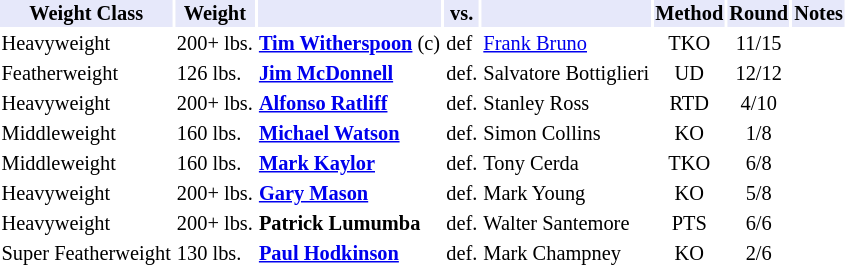<table class="toccolours" style="font-size: 85%;">
<tr>
<th style="background:#e6e8fa; color:#000; text-align:center;">Weight Class</th>
<th style="background:#e6e8fa; color:#000; text-align:center;">Weight</th>
<th style="background:#e6e8fa; color:#000; text-align:center;"></th>
<th style="background:#e6e8fa; color:#000; text-align:center;">vs.</th>
<th style="background:#e6e8fa; color:#000; text-align:center;"></th>
<th style="background:#e6e8fa; color:#000; text-align:center;">Method</th>
<th style="background:#e6e8fa; color:#000; text-align:center;">Round</th>
<th style="background:#e6e8fa; color:#000; text-align:center;">Notes</th>
</tr>
<tr>
<td>Heavyweight</td>
<td>200+ lbs.</td>
<td><strong><a href='#'>Tim Witherspoon</a></strong> (c)</td>
<td>def</td>
<td><a href='#'>Frank Bruno</a></td>
<td align=center>TKO</td>
<td align=center>11/15</td>
<td></td>
</tr>
<tr>
<td>Featherweight</td>
<td>126 lbs.</td>
<td><strong><a href='#'>Jim McDonnell</a></strong></td>
<td>def.</td>
<td>Salvatore Bottiglieri</td>
<td align=center>UD</td>
<td align=center>12/12</td>
</tr>
<tr>
<td>Heavyweight</td>
<td>200+ lbs.</td>
<td><strong><a href='#'>Alfonso Ratliff</a></strong></td>
<td>def.</td>
<td>Stanley Ross</td>
<td align=center>RTD</td>
<td align=center>4/10</td>
</tr>
<tr>
<td>Middleweight</td>
<td>160 lbs.</td>
<td><strong><a href='#'>Michael Watson</a></strong></td>
<td>def.</td>
<td>Simon Collins</td>
<td align=center>KO</td>
<td align=center>1/8</td>
</tr>
<tr>
<td>Middleweight</td>
<td>160 lbs.</td>
<td><strong><a href='#'>Mark Kaylor</a></strong></td>
<td>def.</td>
<td>Tony Cerda</td>
<td align=center>TKO</td>
<td align=center>6/8</td>
</tr>
<tr>
<td>Heavyweight</td>
<td>200+ lbs.</td>
<td><strong><a href='#'>Gary Mason</a></strong></td>
<td>def.</td>
<td>Mark Young</td>
<td align=center>KO</td>
<td align=center>5/8</td>
</tr>
<tr>
<td>Heavyweight</td>
<td>200+ lbs.</td>
<td><strong>Patrick Lumumba</strong></td>
<td>def.</td>
<td>Walter Santemore</td>
<td align=center>PTS</td>
<td align=center>6/6</td>
</tr>
<tr>
<td>Super Featherweight</td>
<td>130 lbs.</td>
<td><strong><a href='#'>Paul Hodkinson</a></strong></td>
<td>def.</td>
<td>Mark Champney</td>
<td align=center>KO</td>
<td align=center>2/6</td>
</tr>
</table>
